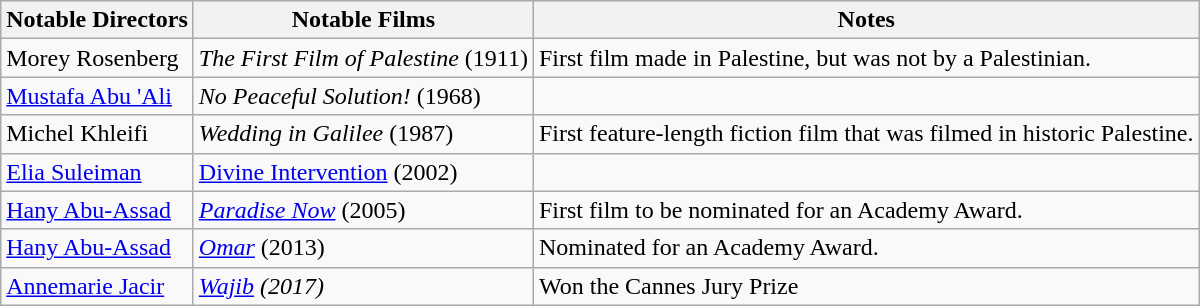<table class="wikitable">
<tr>
<th>Notable Directors</th>
<th>Notable Films</th>
<th>Notes</th>
</tr>
<tr>
<td>Morey Rosenberg</td>
<td><em>The First Film of Palestine</em> (1911)</td>
<td>First film made in Palestine, but was not by a Palestinian.</td>
</tr>
<tr>
<td><a href='#'>Mustafa Abu 'Ali</a></td>
<td><em>No Peaceful Solution!</em> (1968)</td>
<td></td>
</tr>
<tr>
<td>Michel Khleifi</td>
<td><em>Wedding in Galilee</em> (1987)</td>
<td>First feature-length fiction film that was filmed in historic Palestine.</td>
</tr>
<tr>
<td><a href='#'>Elia Suleiman</a></td>
<td><a href='#'>Divine Intervention</a> (2002)</td>
<td></td>
</tr>
<tr>
<td><a href='#'>Hany Abu-Assad</a></td>
<td><em><a href='#'>Paradise Now</a></em> (2005)</td>
<td>First film to be nominated for an Academy Award.</td>
</tr>
<tr>
<td><a href='#'>Hany Abu-Assad</a></td>
<td><em><a href='#'>Omar</a></em> (2013)</td>
<td>Nominated for an Academy Award.</td>
</tr>
<tr>
<td><a href='#'>Annemarie Jacir</a></td>
<td><em><a href='#'>Wajib</a> (2017)</em></td>
<td>Won the Cannes Jury Prize</td>
</tr>
</table>
